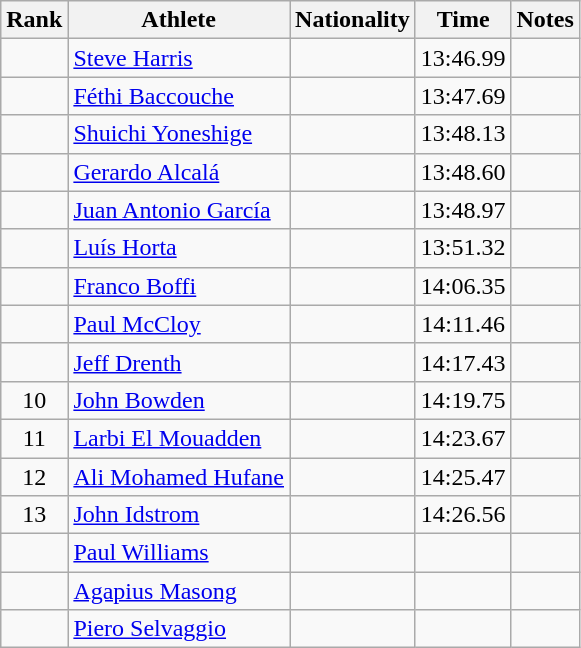<table class="wikitable sortable" style="text-align:center">
<tr>
<th>Rank</th>
<th>Athlete</th>
<th>Nationality</th>
<th>Time</th>
<th>Notes</th>
</tr>
<tr>
<td></td>
<td align=left><a href='#'>Steve Harris</a></td>
<td align=left></td>
<td>13:46.99</td>
<td></td>
</tr>
<tr>
<td></td>
<td align=left><a href='#'>Féthi Baccouche</a></td>
<td align=left></td>
<td>13:47.69</td>
<td></td>
</tr>
<tr>
<td></td>
<td align=left><a href='#'>Shuichi Yoneshige</a></td>
<td align=left></td>
<td>13:48.13</td>
<td></td>
</tr>
<tr>
<td></td>
<td align=left><a href='#'>Gerardo Alcalá</a></td>
<td align=left></td>
<td>13:48.60</td>
<td></td>
</tr>
<tr>
<td></td>
<td align=left><a href='#'>Juan Antonio García</a></td>
<td align=left></td>
<td>13:48.97</td>
<td></td>
</tr>
<tr>
<td></td>
<td align=left><a href='#'>Luís Horta</a></td>
<td align=left></td>
<td>13:51.32</td>
<td></td>
</tr>
<tr>
<td></td>
<td align=left><a href='#'>Franco Boffi</a></td>
<td align=left></td>
<td>14:06.35</td>
<td></td>
</tr>
<tr>
<td></td>
<td align=left><a href='#'>Paul McCloy</a></td>
<td align=left></td>
<td>14:11.46</td>
<td></td>
</tr>
<tr>
<td></td>
<td align=left><a href='#'>Jeff Drenth</a></td>
<td align=left></td>
<td>14:17.43</td>
<td></td>
</tr>
<tr>
<td>10</td>
<td align=left><a href='#'>John Bowden</a></td>
<td align=left></td>
<td>14:19.75</td>
<td></td>
</tr>
<tr>
<td>11</td>
<td align=left><a href='#'>Larbi El Mouadden</a></td>
<td align=left></td>
<td>14:23.67</td>
<td></td>
</tr>
<tr>
<td>12</td>
<td align=left><a href='#'>Ali Mohamed Hufane</a></td>
<td align=left></td>
<td>14:25.47</td>
<td></td>
</tr>
<tr>
<td>13</td>
<td align=left><a href='#'>John Idstrom</a></td>
<td align=left></td>
<td>14:26.56</td>
<td></td>
</tr>
<tr>
<td></td>
<td align=left><a href='#'>Paul Williams</a></td>
<td align=left></td>
<td></td>
<td></td>
</tr>
<tr>
<td></td>
<td align=left><a href='#'>Agapius Masong</a></td>
<td align=left></td>
<td></td>
<td></td>
</tr>
<tr>
<td></td>
<td align=left><a href='#'>Piero Selvaggio</a></td>
<td align=left></td>
<td></td>
<td></td>
</tr>
</table>
